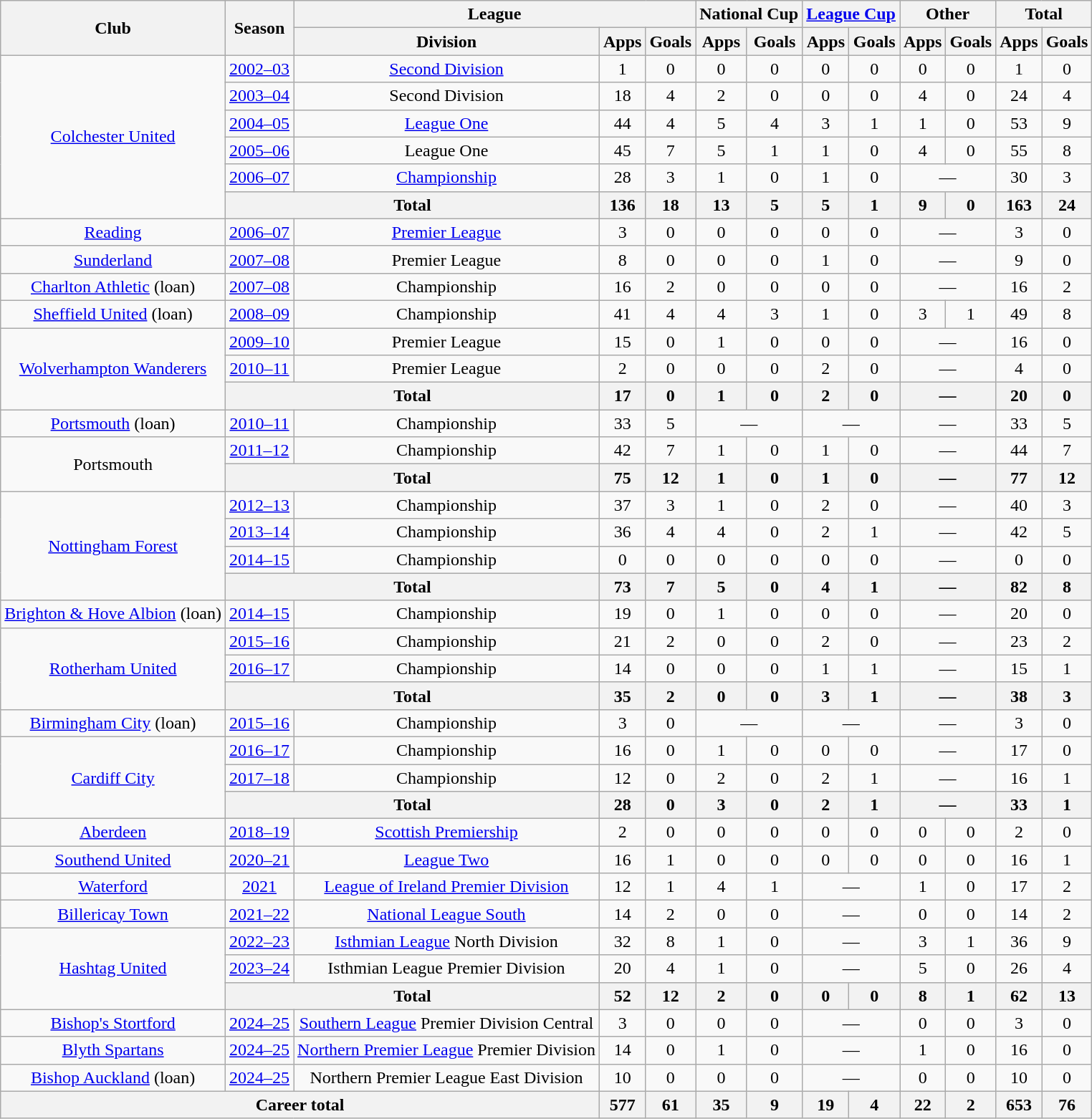<table class=wikitable style="text-align: center;">
<tr>
<th rowspan=2>Club</th>
<th rowspan=2>Season</th>
<th colspan=3>League</th>
<th colspan=2>National Cup</th>
<th colspan=2><a href='#'>League Cup</a></th>
<th colspan=2>Other</th>
<th colspan=2>Total</th>
</tr>
<tr>
<th scope=col>Division</th>
<th scope=col>Apps</th>
<th scope=col>Goals</th>
<th scope=col>Apps</th>
<th scope=col>Goals</th>
<th scope=col>Apps</th>
<th scope=col>Goals</th>
<th scope=col>Apps</th>
<th scope=col>Goals</th>
<th scope=col>Apps</th>
<th scope=col>Goals</th>
</tr>
<tr>
<td rowspan=6><a href='#'>Colchester United</a></td>
<td><a href='#'>2002–03</a></td>
<td><a href='#'>Second Division</a></td>
<td>1</td>
<td>0</td>
<td>0</td>
<td>0</td>
<td>0</td>
<td>0</td>
<td>0</td>
<td>0</td>
<td>1</td>
<td>0</td>
</tr>
<tr>
<td><a href='#'>2003–04</a></td>
<td>Second Division</td>
<td>18</td>
<td>4</td>
<td>2</td>
<td>0</td>
<td>0</td>
<td>0</td>
<td>4</td>
<td>0</td>
<td>24</td>
<td>4</td>
</tr>
<tr>
<td><a href='#'>2004–05</a></td>
<td><a href='#'>League One</a></td>
<td>44</td>
<td>4</td>
<td>5</td>
<td>4</td>
<td>3</td>
<td>1</td>
<td>1</td>
<td>0</td>
<td>53</td>
<td>9</td>
</tr>
<tr>
<td><a href='#'>2005–06</a></td>
<td>League One</td>
<td>45</td>
<td>7</td>
<td>5</td>
<td>1</td>
<td>1</td>
<td>0</td>
<td>4</td>
<td>0</td>
<td>55</td>
<td>8</td>
</tr>
<tr>
<td><a href='#'>2006–07</a></td>
<td><a href='#'>Championship</a></td>
<td>28</td>
<td>3</td>
<td>1</td>
<td>0</td>
<td>1</td>
<td>0</td>
<td colspan=2>—</td>
<td>30</td>
<td>3</td>
</tr>
<tr>
<th colspan=2>Total</th>
<th>136</th>
<th>18</th>
<th>13</th>
<th>5</th>
<th>5</th>
<th>1</th>
<th>9</th>
<th>0</th>
<th>163</th>
<th>24</th>
</tr>
<tr>
<td><a href='#'>Reading</a></td>
<td><a href='#'>2006–07</a></td>
<td><a href='#'>Premier League</a></td>
<td>3</td>
<td>0</td>
<td>0</td>
<td>0</td>
<td>0</td>
<td>0</td>
<td colspan=2>—</td>
<td>3</td>
<td>0</td>
</tr>
<tr>
<td><a href='#'>Sunderland</a></td>
<td><a href='#'>2007–08</a></td>
<td>Premier League</td>
<td>8</td>
<td>0</td>
<td>0</td>
<td>0</td>
<td>1</td>
<td>0</td>
<td colspan=2>—</td>
<td>9</td>
<td>0</td>
</tr>
<tr>
<td><a href='#'>Charlton Athletic</a> (loan)</td>
<td><a href='#'>2007–08</a></td>
<td>Championship</td>
<td>16</td>
<td>2</td>
<td>0</td>
<td>0</td>
<td>0</td>
<td>0</td>
<td colspan=2>—</td>
<td>16</td>
<td>2</td>
</tr>
<tr>
<td><a href='#'>Sheffield United</a> (loan)</td>
<td><a href='#'>2008–09</a></td>
<td>Championship</td>
<td>41</td>
<td>4</td>
<td>4</td>
<td>3</td>
<td>1</td>
<td>0</td>
<td>3</td>
<td>1</td>
<td>49</td>
<td>8</td>
</tr>
<tr>
<td rowspan=3><a href='#'>Wolverhampton Wanderers</a></td>
<td><a href='#'>2009–10</a></td>
<td>Premier League</td>
<td>15</td>
<td>0</td>
<td>1</td>
<td>0</td>
<td>0</td>
<td>0</td>
<td colspan=2>—</td>
<td>16</td>
<td>0</td>
</tr>
<tr>
<td><a href='#'>2010–11</a></td>
<td>Premier League</td>
<td>2</td>
<td>0</td>
<td>0</td>
<td>0</td>
<td>2</td>
<td>0</td>
<td colspan=2>—</td>
<td>4</td>
<td>0</td>
</tr>
<tr>
<th colspan=2>Total</th>
<th>17</th>
<th>0</th>
<th>1</th>
<th>0</th>
<th>2</th>
<th>0</th>
<th colspan=2>—</th>
<th>20</th>
<th>0</th>
</tr>
<tr>
<td><a href='#'>Portsmouth</a> (loan)</td>
<td><a href='#'>2010–11</a></td>
<td>Championship</td>
<td>33</td>
<td>5</td>
<td colspan=2>—</td>
<td colspan=2>—</td>
<td colspan=2>—</td>
<td>33</td>
<td>5</td>
</tr>
<tr>
<td rowspan=2>Portsmouth</td>
<td><a href='#'>2011–12</a></td>
<td>Championship</td>
<td>42</td>
<td>7</td>
<td>1</td>
<td>0</td>
<td>1</td>
<td>0</td>
<td colspan=2>—</td>
<td>44</td>
<td>7</td>
</tr>
<tr>
<th colspan=2>Total</th>
<th>75</th>
<th>12</th>
<th>1</th>
<th>0</th>
<th>1</th>
<th>0</th>
<th colspan=2>—</th>
<th>77</th>
<th>12</th>
</tr>
<tr>
<td rowspan=4><a href='#'>Nottingham Forest</a></td>
<td><a href='#'>2012–13</a></td>
<td>Championship</td>
<td>37</td>
<td>3</td>
<td>1</td>
<td>0</td>
<td>2</td>
<td>0</td>
<td colspan=2>—</td>
<td>40</td>
<td>3</td>
</tr>
<tr>
<td><a href='#'>2013–14</a></td>
<td>Championship</td>
<td>36</td>
<td>4</td>
<td>4</td>
<td>0</td>
<td>2</td>
<td>1</td>
<td colspan=2>—</td>
<td>42</td>
<td>5</td>
</tr>
<tr>
<td><a href='#'>2014–15</a></td>
<td>Championship</td>
<td>0</td>
<td>0</td>
<td>0</td>
<td>0</td>
<td>0</td>
<td>0</td>
<td colspan=2>—</td>
<td>0</td>
<td>0</td>
</tr>
<tr>
<th colspan=2>Total</th>
<th>73</th>
<th>7</th>
<th>5</th>
<th>0</th>
<th>4</th>
<th>1</th>
<th colspan=2>—</th>
<th>82</th>
<th>8</th>
</tr>
<tr>
<td><a href='#'>Brighton & Hove Albion</a> (loan)</td>
<td><a href='#'>2014–15</a></td>
<td>Championship</td>
<td>19</td>
<td>0</td>
<td>1</td>
<td>0</td>
<td>0</td>
<td>0</td>
<td colspan=2>—</td>
<td>20</td>
<td>0</td>
</tr>
<tr>
<td rowspan=3><a href='#'>Rotherham United</a></td>
<td><a href='#'>2015–16</a></td>
<td>Championship</td>
<td>21</td>
<td>2</td>
<td>0</td>
<td>0</td>
<td>2</td>
<td>0</td>
<td colspan=2>—</td>
<td>23</td>
<td>2</td>
</tr>
<tr>
<td><a href='#'>2016–17</a></td>
<td>Championship</td>
<td>14</td>
<td>0</td>
<td>0</td>
<td>0</td>
<td>1</td>
<td>1</td>
<td colspan=2>—</td>
<td>15</td>
<td>1</td>
</tr>
<tr>
<th colspan=2>Total</th>
<th>35</th>
<th>2</th>
<th>0</th>
<th>0</th>
<th>3</th>
<th>1</th>
<th colspan=2>—</th>
<th>38</th>
<th>3</th>
</tr>
<tr>
<td><a href='#'>Birmingham City</a> (loan)</td>
<td><a href='#'>2015–16</a></td>
<td>Championship</td>
<td>3</td>
<td>0</td>
<td colspan=2>—</td>
<td colspan=2>—</td>
<td colspan=2>—</td>
<td>3</td>
<td>0</td>
</tr>
<tr>
<td rowspan=3><a href='#'>Cardiff City</a></td>
<td><a href='#'>2016–17</a></td>
<td>Championship</td>
<td>16</td>
<td>0</td>
<td>1</td>
<td>0</td>
<td>0</td>
<td>0</td>
<td colspan=2>—</td>
<td>17</td>
<td>0</td>
</tr>
<tr>
<td><a href='#'>2017–18</a></td>
<td>Championship</td>
<td>12</td>
<td>0</td>
<td>2</td>
<td>0</td>
<td>2</td>
<td>1</td>
<td colspan=2>—</td>
<td>16</td>
<td>1</td>
</tr>
<tr>
<th colspan=2>Total</th>
<th>28</th>
<th>0</th>
<th>3</th>
<th>0</th>
<th>2</th>
<th>1</th>
<th colspan=2>—</th>
<th>33</th>
<th>1</th>
</tr>
<tr>
<td><a href='#'>Aberdeen</a></td>
<td><a href='#'>2018–19</a></td>
<td><a href='#'>Scottish Premiership</a></td>
<td>2</td>
<td>0</td>
<td>0</td>
<td>0</td>
<td>0</td>
<td>0</td>
<td>0</td>
<td>0</td>
<td>2</td>
<td>0</td>
</tr>
<tr>
<td><a href='#'>Southend United</a></td>
<td><a href='#'>2020–21</a></td>
<td><a href='#'>League Two</a></td>
<td>16</td>
<td>1</td>
<td>0</td>
<td>0</td>
<td>0</td>
<td>0</td>
<td>0</td>
<td>0</td>
<td>16</td>
<td>1</td>
</tr>
<tr>
<td><a href='#'>Waterford</a></td>
<td><a href='#'>2021</a></td>
<td><a href='#'>League of Ireland Premier Division</a></td>
<td>12</td>
<td>1</td>
<td>4</td>
<td>1</td>
<td colspan=2>—</td>
<td>1</td>
<td>0</td>
<td>17</td>
<td>2</td>
</tr>
<tr>
<td><a href='#'>Billericay Town</a></td>
<td><a href='#'>2021–22</a></td>
<td><a href='#'>National League South</a></td>
<td>14</td>
<td>2</td>
<td>0</td>
<td>0</td>
<td colspan=2>—</td>
<td>0</td>
<td>0</td>
<td>14</td>
<td>2</td>
</tr>
<tr>
<td rowspan="3"><a href='#'>Hashtag United</a></td>
<td><a href='#'>2022–23</a></td>
<td><a href='#'>Isthmian League</a> North Division</td>
<td>32</td>
<td>8</td>
<td>1</td>
<td>0</td>
<td colspan="2">—</td>
<td>3</td>
<td>1</td>
<td>36</td>
<td>9</td>
</tr>
<tr>
<td><a href='#'>2023–24</a></td>
<td>Isthmian League Premier Division</td>
<td>20</td>
<td>4</td>
<td>1</td>
<td>0</td>
<td colspan="2">—</td>
<td>5</td>
<td>0</td>
<td>26</td>
<td>4</td>
</tr>
<tr>
<th colspan="2">Total</th>
<th>52</th>
<th>12</th>
<th>2</th>
<th>0</th>
<th>0</th>
<th>0</th>
<th>8</th>
<th>1</th>
<th>62</th>
<th>13</th>
</tr>
<tr>
<td><a href='#'>Bishop's Stortford</a></td>
<td><a href='#'>2024–25</a></td>
<td><a href='#'>Southern League</a> Premier Division Central</td>
<td>3</td>
<td>0</td>
<td>0</td>
<td>0</td>
<td colspan="2">—</td>
<td>0</td>
<td>0</td>
<td>3</td>
<td>0</td>
</tr>
<tr>
<td><a href='#'>Blyth Spartans</a></td>
<td><a href='#'>2024–25</a></td>
<td><a href='#'>Northern Premier League</a> Premier Division</td>
<td>14</td>
<td>0</td>
<td>1</td>
<td>0</td>
<td colspan="2">—</td>
<td>1</td>
<td>0</td>
<td>16</td>
<td>0</td>
</tr>
<tr>
<td><a href='#'>Bishop Auckland</a> (loan)</td>
<td><a href='#'>2024–25</a></td>
<td>Northern Premier League East Division</td>
<td>10</td>
<td>0</td>
<td>0</td>
<td>0</td>
<td colspan="2">—</td>
<td>0</td>
<td>0</td>
<td>10</td>
<td>0</td>
</tr>
<tr>
<th colspan="3">Career total</th>
<th>577</th>
<th>61</th>
<th>35</th>
<th>9</th>
<th>19</th>
<th>4</th>
<th>22</th>
<th>2</th>
<th>653</th>
<th>76</th>
</tr>
</table>
